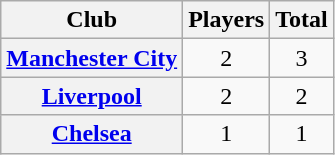<table class="sortable wikitable plainrowheaders" style="text-align:center;">
<tr>
<th scope="col">Club</th>
<th scope="col">Players</th>
<th scope="col">Total</th>
</tr>
<tr>
<th scope="row"><a href='#'>Manchester City</a></th>
<td>2</td>
<td>3</td>
</tr>
<tr>
<th scope="row"><a href='#'>Liverpool</a></th>
<td>2</td>
<td>2</td>
</tr>
<tr>
<th scope="row"><a href='#'>Chelsea</a></th>
<td>1</td>
<td>1</td>
</tr>
</table>
